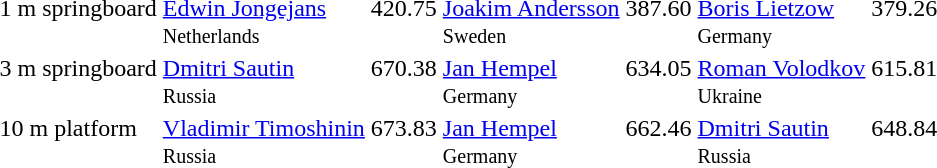<table>
<tr valign=top>
<td>1 m springboard</td>
<td> <a href='#'>Edwin Jongejans</a><br><small>Netherlands</small></td>
<td>420.75</td>
<td> <a href='#'>Joakim Andersson</a><br><small>Sweden</small></td>
<td>387.60</td>
<td> <a href='#'>Boris Lietzow</a><br><small>Germany</small></td>
<td>379.26</td>
</tr>
<tr valign=top>
<td>3 m springboard</td>
<td> <a href='#'>Dmitri Sautin</a><br><small>Russia</small></td>
<td>670.38</td>
<td> <a href='#'>Jan Hempel</a><br><small>Germany</small></td>
<td>634.05</td>
<td> <a href='#'>Roman Volodkov</a><br><small>Ukraine</small></td>
<td>615.81</td>
</tr>
<tr valign=top>
<td>10 m platform</td>
<td> <a href='#'>Vladimir Timoshinin</a><br><small>Russia</small></td>
<td>673.83</td>
<td> <a href='#'>Jan Hempel</a><br><small>Germany</small></td>
<td>662.46</td>
<td> <a href='#'>Dmitri Sautin</a><br><small>Russia</small></td>
<td>648.84</td>
</tr>
</table>
